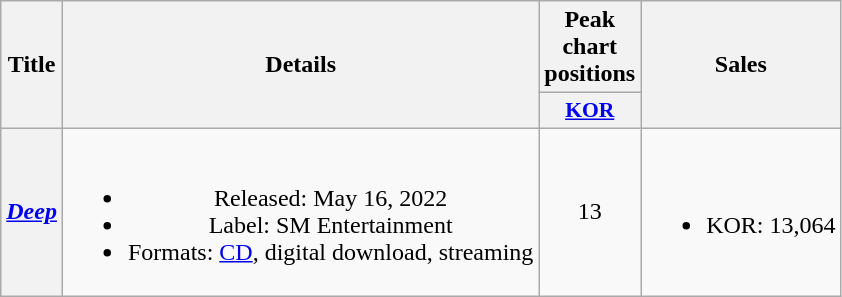<table class="wikitable plainrowheaders" style="text-align:center">
<tr>
<th rowspan="2">Title</th>
<th rowspan="2">Details</th>
<th>Peak chart positions</th>
<th rowspan="2">Sales</th>
</tr>
<tr>
<th scope="col" style="font-size:90%; width:3em"><a href='#'>KOR</a><br></th>
</tr>
<tr>
<th scope="row"><em><a href='#'>Deep</a></em></th>
<td><br><ul><li>Released: May 16, 2022</li><li>Label: SM Entertainment</li><li>Formats: <a href='#'>CD</a>, digital download, streaming</li></ul></td>
<td>13</td>
<td><br><ul><li>KOR: 13,064</li></ul></td>
</tr>
</table>
